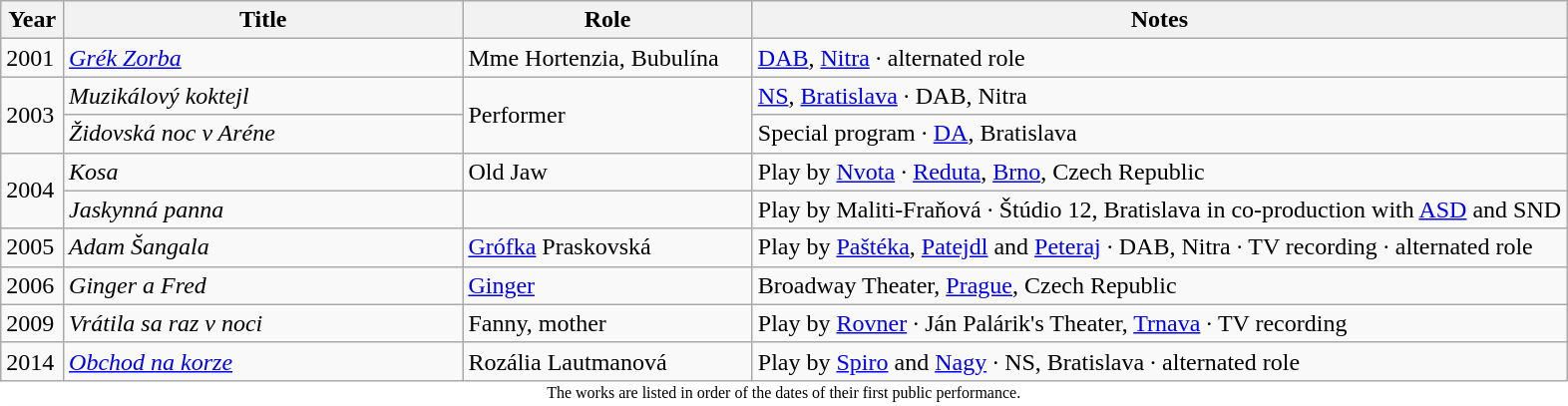<table class=wikitable style="text-align:left">
<tr>
<th width=4%>Year</th>
<th width=25.5%>Title</th>
<th width=18.5%>Role</th>
<th width=52%>Notes</th>
</tr>
<tr>
<td>2001</td>
<td><em><a href='#'>Grék Zorba</a></em></td>
<td>Mme Hortenzia, Bubulína</td>
<td><a href='#'>DAB</a>, <a href='#'>Nitra</a> · alternated role</td>
</tr>
<tr>
<td rowspan=2>2003</td>
<td><em>Muzikálový koktejl</em></td>
<td rowspan=2>Performer </td>
<td><a href='#'>NS</a>, <a href='#'>Bratislava</a> · DAB, Nitra</td>
</tr>
<tr>
<td><em>Židovská noc v Aréne</em></td>
<td>Special program · <a href='#'>DA</a>, Bratislava</td>
</tr>
<tr>
<td rowspan=2>2004</td>
<td><em>Kosa</em></td>
<td>Old Jaw</td>
<td>Play by <a href='#'>Nvota</a> · <a href='#'>Reduta</a>, <a href='#'>Brno</a>, Czech Republic</td>
</tr>
<tr>
<td><em>Jaskynná panna</em></td>
<td></td>
<td>Play by Maliti-Fraňová · Štúdio 12, Bratislava in co-production with <a href='#'>ASD</a> and SND</td>
</tr>
<tr>
<td>2005</td>
<td><em>Adam Šangala</em></td>
<td><a href='#'>Grófka</a> Praskovská</td>
<td>Play by <a href='#'>Paštéka</a>, <a href='#'>Patejdl</a> and <a href='#'>Peteraj</a> · DAB, Nitra · TV recording · alternated role</td>
</tr>
<tr>
<td>2006</td>
<td><em>Ginger a Fred</em></td>
<td><a href='#'>Ginger</a></td>
<td>Broadway Theater, <a href='#'>Prague</a>, Czech Republic</td>
</tr>
<tr>
<td>2009</td>
<td><em>Vrátila sa raz v noci</em></td>
<td>Fanny, mother</td>
<td>Play by <a href='#'>Rovner</a> · Ján Palárik's Theater, <a href='#'>Trnava</a> · TV recording </td>
</tr>
<tr>
<td>2014</td>
<td><em><a href='#'>Obchod na korze</a></em></td>
<td>Rozália Lautmanová</td>
<td>Play by <a href='#'>Spiro</a> and <a href='#'>Nagy</a> · NS, Bratislava · alternated role</td>
</tr>
<tr>
<td width=100% colspan=4 style="background:white; font-size:8pt; border-left:1px solid white; border-right:1px solid white; border-bottom:1px solid white" align=center>The works are listed in order of the dates of their first public performance.</td>
</tr>
</table>
